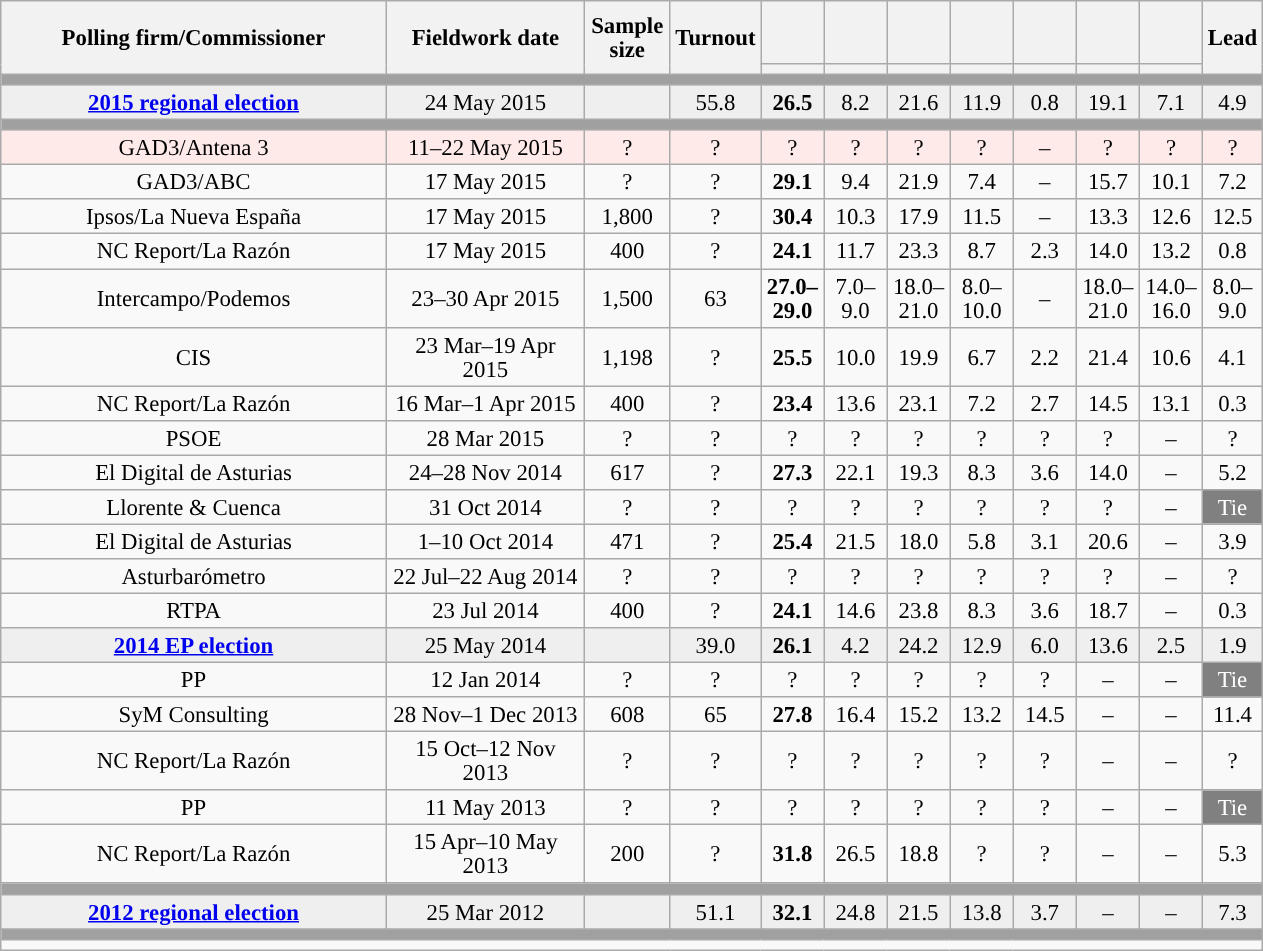<table class="wikitable collapsible collapsed" style="text-align:center; font-size:95%; line-height:16px;">
<tr style="height:42px;">
<th style="width:250px;" rowspan="2">Polling firm/Commissioner</th>
<th style="width:125px;" rowspan="2">Fieldwork date</th>
<th style="width:50px;" rowspan="2">Sample size</th>
<th style="width:45px;" rowspan="2">Turnout</th>
<th style="width:35px;"></th>
<th style="width:35px;"></th>
<th style="width:35px;"></th>
<th style="width:35px;"></th>
<th style="width:35px;"></th>
<th style="width:35px;"></th>
<th style="width:35px;"></th>
<th style="width:30px;" rowspan="2">Lead</th>
</tr>
<tr>
<th style="color:inherit;background:"></th>
<th style="color:inherit;background:"></th>
<th style="color:inherit;background:"></th>
<th style="color:inherit;background:"></th>
<th style="color:inherit;background:"></th>
<th style="color:inherit;background:"></th>
<th style="color:inherit;background:"></th>
</tr>
<tr>
<td colspan="12" style="background:#A0A0A0"></td>
</tr>
<tr style="background:#EFEFEF;">
<td><strong><a href='#'>2015 regional election</a></strong></td>
<td>24 May 2015</td>
<td></td>
<td>55.8</td>
<td><strong>26.5</strong><br></td>
<td>8.2<br></td>
<td>21.6<br></td>
<td>11.9<br></td>
<td>0.8<br></td>
<td>19.1<br></td>
<td>7.1<br></td>
<td style="background:">4.9</td>
</tr>
<tr>
<td colspan="12" style="background:#A0A0A0"></td>
</tr>
<tr style="background:#FFEAEA;">
<td>GAD3/Antena 3</td>
<td>11–22 May 2015</td>
<td>?</td>
<td>?</td>
<td>?<br></td>
<td>?<br></td>
<td>?<br></td>
<td>?<br></td>
<td>–</td>
<td>?<br></td>
<td>?<br></td>
<td style="background:">?</td>
</tr>
<tr>
<td>GAD3/ABC</td>
<td>17 May 2015</td>
<td>?</td>
<td>?</td>
<td><strong>29.1</strong><br></td>
<td>9.4<br></td>
<td>21.9<br></td>
<td>7.4<br></td>
<td>–</td>
<td>15.7<br></td>
<td>10.1<br></td>
<td style="background:">7.2</td>
</tr>
<tr>
<td>Ipsos/La Nueva España</td>
<td>17 May 2015</td>
<td>1,800</td>
<td>?</td>
<td><strong>30.4</strong><br></td>
<td>10.3<br></td>
<td>17.9<br></td>
<td>11.5<br></td>
<td>–</td>
<td>13.3<br></td>
<td>12.6<br></td>
<td style="background:">12.5</td>
</tr>
<tr>
<td>NC Report/La Razón</td>
<td>17 May 2015</td>
<td>400</td>
<td>?</td>
<td><strong>24.1</strong><br></td>
<td>11.7<br></td>
<td>23.3<br></td>
<td>8.7<br></td>
<td>2.3<br></td>
<td>14.0<br></td>
<td>13.2<br></td>
<td style="background:">0.8</td>
</tr>
<tr>
<td>Intercampo/Podemos</td>
<td>23–30 Apr 2015</td>
<td>1,500</td>
<td>63</td>
<td><strong>27.0–<br>29.0</strong><br></td>
<td>7.0–<br>9.0<br></td>
<td>18.0–<br>21.0<br></td>
<td>8.0–<br>10.0<br></td>
<td>–</td>
<td>18.0–<br>21.0<br></td>
<td>14.0–<br>16.0<br></td>
<td style="background:">8.0–<br>9.0</td>
</tr>
<tr>
<td>CIS</td>
<td>23 Mar–19 Apr 2015</td>
<td>1,198</td>
<td>?</td>
<td><strong>25.5</strong><br></td>
<td>10.0<br></td>
<td>19.9<br></td>
<td>6.7<br></td>
<td>2.2<br></td>
<td>21.4<br></td>
<td>10.6<br></td>
<td style="background:">4.1</td>
</tr>
<tr>
<td>NC Report/La Razón</td>
<td>16 Mar–1 Apr 2015</td>
<td>400</td>
<td>?</td>
<td><strong>23.4</strong><br></td>
<td>13.6<br></td>
<td>23.1<br></td>
<td>7.2<br></td>
<td>2.7<br></td>
<td>14.5<br></td>
<td>13.1<br></td>
<td style="background:">0.3</td>
</tr>
<tr>
<td>PSOE</td>
<td>28 Mar 2015</td>
<td>?</td>
<td>?</td>
<td>?<br></td>
<td>?<br></td>
<td>?<br></td>
<td>?<br></td>
<td>?<br></td>
<td>?<br></td>
<td>–</td>
<td style="background:">?</td>
</tr>
<tr>
<td>El Digital de Asturias</td>
<td>24–28 Nov 2014</td>
<td>617</td>
<td>?</td>
<td><strong>27.3</strong></td>
<td>22.1</td>
<td>19.3</td>
<td>8.3</td>
<td>3.6</td>
<td>14.0</td>
<td>–</td>
<td style="background:">5.2</td>
</tr>
<tr>
<td>Llorente & Cuenca</td>
<td>31 Oct 2014</td>
<td>?</td>
<td>?</td>
<td>?<br></td>
<td>?<br></td>
<td>?<br></td>
<td>?<br></td>
<td>?<br></td>
<td>?<br></td>
<td>–</td>
<td style="background:gray; color:white;">Tie</td>
</tr>
<tr>
<td>El Digital de Asturias</td>
<td>1–10 Oct 2014</td>
<td>471</td>
<td>?</td>
<td><strong>25.4</strong></td>
<td>21.5</td>
<td>18.0</td>
<td>5.8</td>
<td>3.1</td>
<td>20.6</td>
<td>–</td>
<td style="background:">3.9</td>
</tr>
<tr>
<td>Asturbarómetro</td>
<td>22 Jul–22 Aug 2014</td>
<td>?</td>
<td>?</td>
<td>?<br></td>
<td>?<br></td>
<td>?<br></td>
<td>?<br></td>
<td>?<br></td>
<td>?<br></td>
<td>–</td>
<td style="background:">?</td>
</tr>
<tr>
<td>RTPA</td>
<td>23 Jul 2014</td>
<td>400</td>
<td>?</td>
<td><strong>24.1</strong></td>
<td>14.6</td>
<td>23.8</td>
<td>8.3</td>
<td>3.6</td>
<td>18.7</td>
<td>–</td>
<td style="background:">0.3</td>
</tr>
<tr style="background:#EFEFEF;">
<td><strong><a href='#'>2014 EP election</a></strong></td>
<td>25 May 2014</td>
<td></td>
<td>39.0</td>
<td><strong>26.1</strong><br></td>
<td>4.2<br></td>
<td>24.2<br></td>
<td>12.9<br></td>
<td>6.0<br></td>
<td>13.6<br></td>
<td>2.5<br></td>
<td style="background:">1.9</td>
</tr>
<tr>
<td>PP</td>
<td>12 Jan 2014</td>
<td>?</td>
<td>?</td>
<td>?<br></td>
<td>?<br></td>
<td>?<br></td>
<td>?<br></td>
<td>?<br></td>
<td>–</td>
<td>–</td>
<td style="background:gray; color:white;">Tie</td>
</tr>
<tr>
<td>SyM Consulting</td>
<td>28 Nov–1 Dec 2013</td>
<td>608</td>
<td>65</td>
<td><strong>27.8</strong><br></td>
<td>16.4<br></td>
<td>15.2<br></td>
<td>13.2<br></td>
<td>14.5<br></td>
<td>–</td>
<td>–</td>
<td style="background:">11.4</td>
</tr>
<tr>
<td>NC Report/La Razón</td>
<td>15 Oct–12 Nov 2013</td>
<td>?</td>
<td>?</td>
<td>?<br></td>
<td>?<br></td>
<td>?<br></td>
<td>?<br></td>
<td>?<br></td>
<td>–</td>
<td>–</td>
<td style="background:">?</td>
</tr>
<tr>
<td>PP</td>
<td>11 May 2013</td>
<td>?</td>
<td>?</td>
<td>?<br></td>
<td>?<br></td>
<td>?<br></td>
<td>?<br></td>
<td>?<br></td>
<td>–</td>
<td>–</td>
<td style="background:gray; color:white;">Tie</td>
</tr>
<tr>
<td>NC Report/La Razón</td>
<td>15 Apr–10 May 2013</td>
<td>200</td>
<td>?</td>
<td><strong>31.8</strong><br></td>
<td>26.5<br></td>
<td>18.8<br></td>
<td>?<br></td>
<td>?<br></td>
<td>–</td>
<td>–</td>
<td style="background:">5.3</td>
</tr>
<tr>
<td colspan="12" style="background:#A0A0A0"></td>
</tr>
<tr style="background:#EFEFEF;">
<td><strong><a href='#'>2012 regional election</a></strong></td>
<td>25 Mar 2012</td>
<td></td>
<td>51.1</td>
<td><strong>32.1</strong><br></td>
<td>24.8<br></td>
<td>21.5<br></td>
<td>13.8<br></td>
<td>3.7<br></td>
<td>–</td>
<td>–</td>
<td style="background:">7.3</td>
</tr>
<tr>
<td colspan="12" style="background:#A0A0A0"></td>
</tr>
<tr>
<td colspan="12"></td>
</tr>
</table>
